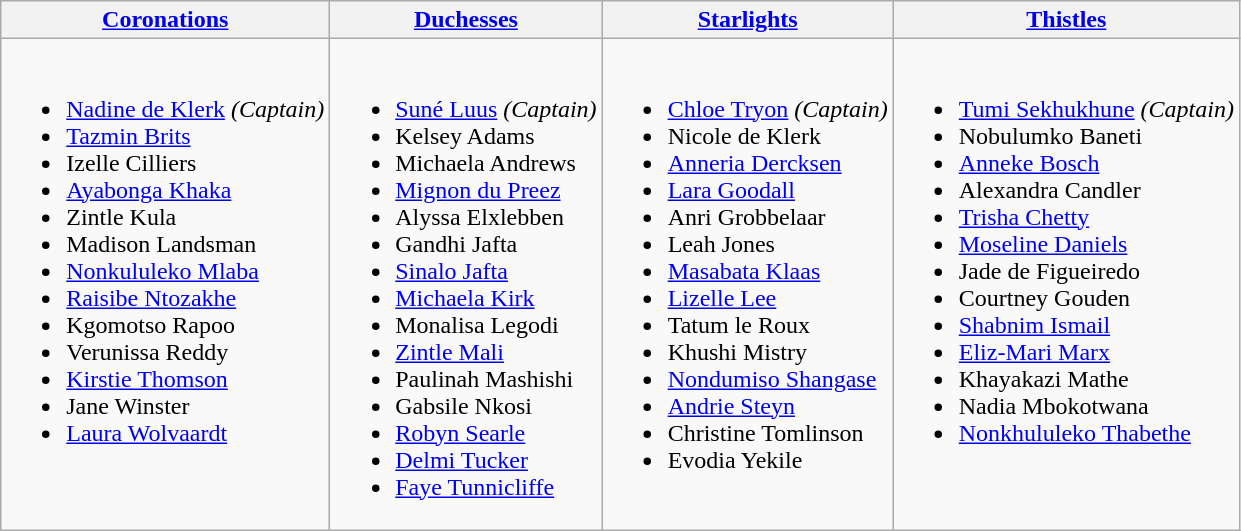<table class="wikitable">
<tr>
<th><a href='#'>Coronations</a><br><small></small></th>
<th><a href='#'>Duchesses</a><br><small></small></th>
<th><a href='#'>Starlights</a><br><small></small></th>
<th><a href='#'>Thistles</a><br><small></small></th>
</tr>
<tr>
<td valign=top><br><ul><li><a href='#'>Nadine de Klerk</a> <em>(Captain)</em></li><li><a href='#'>Tazmin Brits</a></li><li>Izelle Cilliers</li><li><a href='#'>Ayabonga Khaka</a></li><li>Zintle Kula</li><li>Madison Landsman</li><li><a href='#'>Nonkululeko Mlaba</a></li><li><a href='#'>Raisibe Ntozakhe</a></li><li>Kgomotso Rapoo</li><li>Verunissa Reddy</li><li><a href='#'>Kirstie Thomson</a></li><li>Jane Winster</li><li><a href='#'>Laura Wolvaardt</a></li></ul></td>
<td valign=top><br><ul><li><a href='#'>Suné Luus</a> <em>(Captain)</em></li><li>Kelsey Adams</li><li>Michaela Andrews</li><li><a href='#'>Mignon du Preez</a></li><li>Alyssa Elxlebben</li><li>Gandhi Jafta</li><li><a href='#'>Sinalo Jafta</a></li><li><a href='#'>Michaela Kirk</a></li><li>Monalisa Legodi</li><li><a href='#'>Zintle Mali</a></li><li>Paulinah Mashishi</li><li>Gabsile Nkosi</li><li><a href='#'>Robyn Searle</a></li><li><a href='#'>Delmi Tucker</a></li><li><a href='#'>Faye Tunnicliffe</a></li></ul></td>
<td valign=top><br><ul><li><a href='#'>Chloe Tryon</a> <em>(Captain)</em></li><li>Nicole de Klerk</li><li><a href='#'>Anneria Dercksen</a></li><li><a href='#'>Lara Goodall</a></li><li>Anri Grobbelaar</li><li>Leah Jones</li><li><a href='#'>Masabata Klaas</a></li><li><a href='#'>Lizelle Lee</a></li><li>Tatum le Roux</li><li>Khushi Mistry</li><li><a href='#'>Nondumiso Shangase</a></li><li><a href='#'>Andrie Steyn</a></li><li>Christine Tomlinson</li><li>Evodia Yekile</li></ul></td>
<td valign=top><br><ul><li><a href='#'>Tumi Sekhukhune</a> <em>(Captain)</em></li><li>Nobulumko Baneti</li><li><a href='#'>Anneke Bosch</a></li><li>Alexandra Candler</li><li><a href='#'>Trisha Chetty</a></li><li><a href='#'>Moseline Daniels</a></li><li>Jade de Figueiredo</li><li>Courtney Gouden</li><li><a href='#'>Shabnim Ismail</a></li><li><a href='#'>Eliz-Mari Marx</a></li><li>Khayakazi Mathe</li><li>Nadia Mbokotwana</li><li><a href='#'>Nonkhululeko Thabethe</a></li></ul></td>
</tr>
</table>
